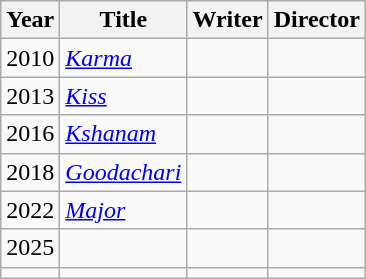<table class="wikitable plainrowheaders sortable" style="margin-right: 0;">
<tr>
<th>Year</th>
<th>Title</th>
<th>Writer</th>
<th>Director</th>
</tr>
<tr>
<td>2010</td>
<td><em><a href='#'>Karma</a></em></td>
<td></td>
<td></td>
</tr>
<tr>
<td>2013</td>
<td><em><a href='#'>Kiss</a></em></td>
<td></td>
<td></td>
</tr>
<tr>
<td>2016</td>
<td><em><a href='#'>Kshanam</a></em></td>
<td></td>
<td></td>
</tr>
<tr>
<td>2018</td>
<td><em><a href='#'>Goodachari</a></em></td>
<td></td>
<td></td>
</tr>
<tr>
<td>2022</td>
<td><em><a href='#'>Major</a></em></td>
<td></td>
<td></td>
</tr>
<tr>
<td>2025</td>
<td></td>
<td></td>
<td></td>
</tr>
<tr>
<td></td>
<td></td>
<td></td>
<td></td>
</tr>
</table>
